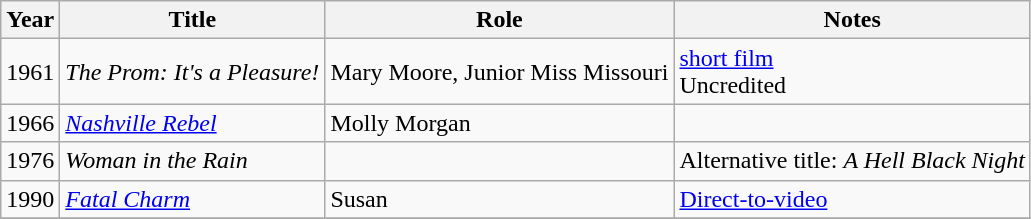<table class="wikitable sortable">
<tr>
<th>Year</th>
<th>Title</th>
<th>Role</th>
<th class="unsortable">Notes</th>
</tr>
<tr>
<td>1961</td>
<td><em>The Prom: It's a Pleasure!</em></td>
<td>Mary Moore, Junior Miss Missouri</td>
<td><a href='#'>short film</a><br>Uncredited</td>
</tr>
<tr>
<td>1966</td>
<td><em><a href='#'>Nashville Rebel</a></em></td>
<td>Molly Morgan</td>
<td></td>
</tr>
<tr>
<td>1976</td>
<td><em>Woman in the Rain</em></td>
<td></td>
<td>Alternative title: <em>A Hell Black Night</em></td>
</tr>
<tr>
<td>1990</td>
<td><em><a href='#'>Fatal Charm</a></em></td>
<td>Susan</td>
<td><a href='#'>Direct-to-video</a></td>
</tr>
<tr>
</tr>
</table>
